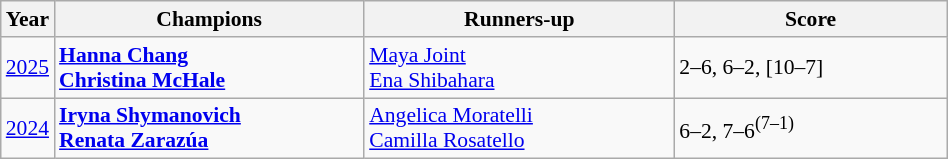<table class="wikitable" style="font-size:90%">
<tr>
<th>Year</th>
<th width="200">Champions</th>
<th width="200">Runners-up</th>
<th width="175">Score</th>
</tr>
<tr>
<td><a href='#'>2025</a></td>
<td> <strong><a href='#'>Hanna Chang</a></strong><br> <strong><a href='#'>Christina McHale</a></strong></td>
<td> <a href='#'>Maya Joint</a><br> <a href='#'>Ena Shibahara</a></td>
<td>2–6, 6–2, [10–7]</td>
</tr>
<tr>
<td><a href='#'>2024</a></td>
<td> <strong><a href='#'>Iryna Shymanovich</a></strong><br> <strong><a href='#'>Renata Zarazúa</a></strong></td>
<td> <a href='#'>Angelica Moratelli</a><br> <a href='#'>Camilla Rosatello</a></td>
<td>6–2, 7–6<sup>(7–1)</sup></td>
</tr>
</table>
